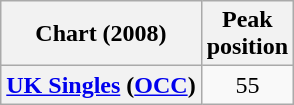<table class="wikitable plainrowheaders" style="text-align:center">
<tr>
<th scope="col">Chart (2008)</th>
<th scope="col">Peak<br>position</th>
</tr>
<tr>
<th scope="row"><a href='#'>UK Singles</a> (<a href='#'>OCC</a>)</th>
<td>55</td>
</tr>
</table>
